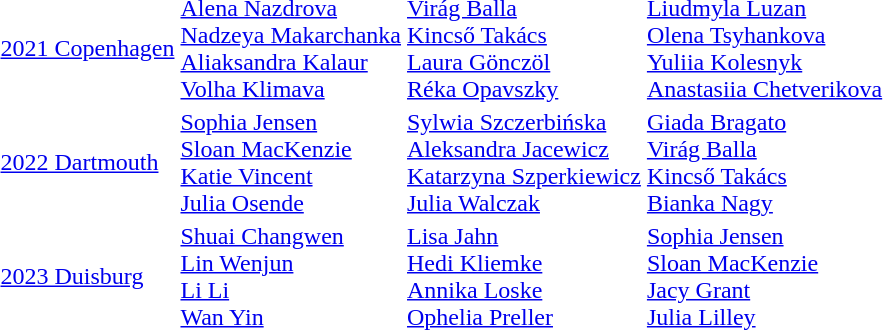<table>
<tr>
<td><a href='#'>2021 Copenhagen</a></td>
<td><a href='#'>Alena Nazdrova</a><br><a href='#'>Nadzeya Makarchanka</a><br><a href='#'>Aliaksandra Kalaur</a><br><a href='#'>Volha Klimava</a><br></td>
<td><a href='#'>Virág Balla</a><br><a href='#'>Kincső Takács</a><br><a href='#'>Laura Gönczöl</a><br><a href='#'>Réka Opavszky</a><br></td>
<td><a href='#'>Liudmyla Luzan</a><br><a href='#'>Olena Tsyhankova</a><br><a href='#'>Yuliia Kolesnyk</a><br><a href='#'>Anastasiia Chetverikova</a><br></td>
</tr>
<tr>
<td><a href='#'>2022 Dartmouth</a></td>
<td><a href='#'>Sophia Jensen</a><br><a href='#'>Sloan MacKenzie</a><br><a href='#'>Katie Vincent</a><br><a href='#'>Julia Osende</a><br></td>
<td><a href='#'>Sylwia Szczerbińska</a><br><a href='#'>Aleksandra Jacewicz</a><br><a href='#'>Katarzyna Szperkiewicz</a><br><a href='#'>Julia Walczak</a><br></td>
<td><a href='#'>Giada Bragato</a><br><a href='#'>Virág Balla</a><br><a href='#'>Kincső Takács</a><br><a href='#'>Bianka Nagy</a><br></td>
</tr>
<tr>
<td><a href='#'>2023 Duisburg</a></td>
<td><a href='#'>Shuai Changwen</a><br><a href='#'>Lin Wenjun</a><br><a href='#'>Li Li</a><br><a href='#'>Wan Yin</a><br></td>
<td><a href='#'>Lisa Jahn</a><br><a href='#'>Hedi Kliemke</a><br><a href='#'>Annika Loske</a><br><a href='#'>Ophelia Preller</a><br></td>
<td><a href='#'>Sophia Jensen</a><br><a href='#'>Sloan MacKenzie</a><br><a href='#'>Jacy Grant</a><br><a href='#'>Julia Lilley</a><br></td>
</tr>
</table>
